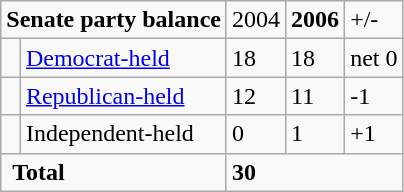<table class="wikitable">
<tr>
<td colspan="2" rowspan="1" align="center" valign="top"><strong>Senate party balance</strong></td>
<td valign="top">2004</td>
<td valign="top"><strong>2006</strong></td>
<td valign="top">+/-</td>
</tr>
<tr>
<td> </td>
<td><a href='#'>Democrat-held</a></td>
<td>18</td>
<td>18</td>
<td>net 0</td>
</tr>
<tr>
<td> </td>
<td><a href='#'>Republican-held</a></td>
<td>12</td>
<td>11</td>
<td>-1</td>
</tr>
<tr>
<td> </td>
<td>Independent-held</td>
<td>0</td>
<td>1</td>
<td>+1</td>
</tr>
<tr>
<td colspan="2" rowspan="1"> <strong>Total</strong></td>
<td colspan="3" rowspan="1"><strong>30</strong></td>
</tr>
</table>
